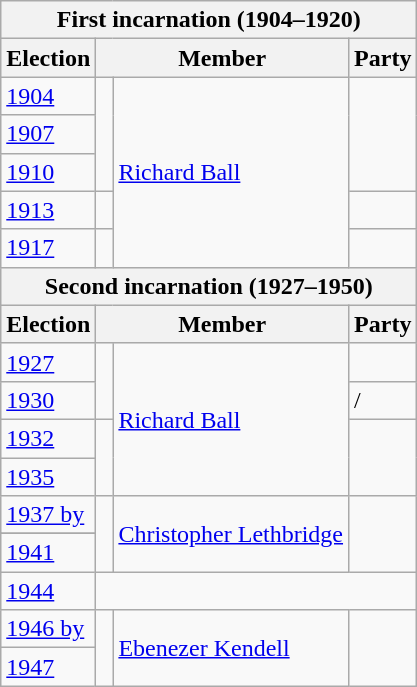<table class="wikitable">
<tr>
<th colspan="4">First incarnation (1904–1920)</th>
</tr>
<tr>
<th>Election</th>
<th colspan="2">Member</th>
<th>Party</th>
</tr>
<tr>
<td><a href='#'>1904</a></td>
<td rowspan="3" > </td>
<td rowspan="5"><a href='#'>Richard Ball</a></td>
<td rowspan="3"></td>
</tr>
<tr>
<td><a href='#'>1907</a></td>
</tr>
<tr>
<td><a href='#'>1910</a></td>
</tr>
<tr>
<td><a href='#'>1913</a></td>
<td> </td>
<td></td>
</tr>
<tr>
<td><a href='#'>1917</a></td>
<td> </td>
<td></td>
</tr>
<tr>
<th colspan="4">Second incarnation (1927–1950)</th>
</tr>
<tr>
<th>Election</th>
<th colspan="2">Member</th>
<th>Party</th>
</tr>
<tr>
<td><a href='#'>1927</a></td>
<td rowspan="2" > </td>
<td rowspan="4"><a href='#'>Richard Ball</a></td>
<td></td>
</tr>
<tr>
<td><a href='#'>1930</a></td>
<td> / </td>
</tr>
<tr>
<td><a href='#'>1932</a></td>
<td rowspan="2" > </td>
<td rowspan="2"></td>
</tr>
<tr>
<td><a href='#'>1935</a></td>
</tr>
<tr>
<td><a href='#'>1937 by</a></td>
<td rowspan="3" > </td>
<td rowspan="3"><a href='#'>Christopher Lethbridge</a></td>
<td rowspan="3"></td>
</tr>
<tr>
</tr>
<tr>
<td><a href='#'>1941</a></td>
</tr>
<tr>
<td><a href='#'>1944</a></td>
</tr>
<tr>
<td><a href='#'>1946 by</a></td>
<td rowspan="2" > </td>
<td rowspan="2"><a href='#'>Ebenezer Kendell</a></td>
<td rowspan="2"></td>
</tr>
<tr>
<td><a href='#'>1947</a></td>
</tr>
</table>
